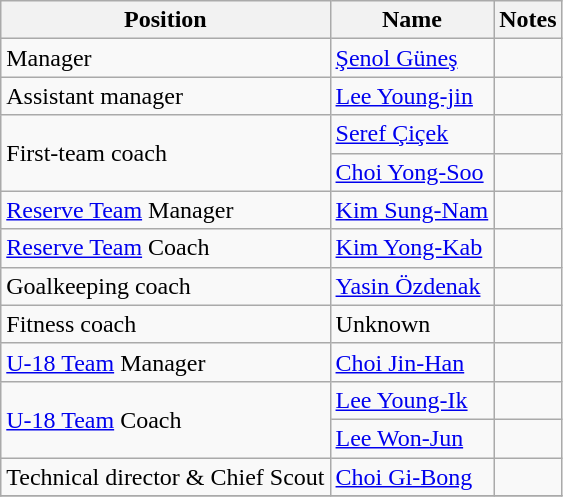<table class="wikitable">
<tr>
<th>Position</th>
<th>Name</th>
<th>Notes</th>
</tr>
<tr>
<td>Manager</td>
<td> <a href='#'>Şenol Güneş</a></td>
<td></td>
</tr>
<tr>
<td>Assistant manager</td>
<td> <a href='#'>Lee Young-jin</a></td>
<td></td>
</tr>
<tr>
<td rowspan="2">First-team coach</td>
<td> <a href='#'>Seref Çiçek</a></td>
<td></td>
</tr>
<tr>
<td> <a href='#'>Choi Yong-Soo</a></td>
<td></td>
</tr>
<tr>
<td><a href='#'>Reserve Team</a> Manager</td>
<td> <a href='#'>Kim Sung-Nam</a></td>
<td></td>
</tr>
<tr>
<td><a href='#'>Reserve Team</a> Coach</td>
<td> <a href='#'>Kim Yong-Kab</a></td>
<td></td>
</tr>
<tr>
<td>Goalkeeping coach</td>
<td> <a href='#'>Yasin Özdenak</a></td>
<td></td>
</tr>
<tr>
<td>Fitness coach</td>
<td><div> Unknown</div></td>
<td></td>
</tr>
<tr>
<td><a href='#'>U-18 Team</a> Manager</td>
<td> <a href='#'>Choi Jin-Han</a></td>
<td></td>
</tr>
<tr>
<td rowspan="2"><a href='#'>U-18 Team</a> Coach</td>
<td> <a href='#'>Lee Young-Ik</a></td>
<td></td>
</tr>
<tr>
<td> <a href='#'>Lee Won-Jun</a></td>
<td></td>
</tr>
<tr>
<td>Technical director & Chief Scout</td>
<td> <a href='#'>Choi Gi-Bong</a></td>
<td></td>
</tr>
<tr>
</tr>
</table>
